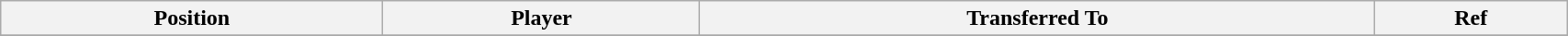<table class="wikitable sortable" style="width:90%; text-align:center; font-size:100%; text-align:left;">
<tr>
<th>Position</th>
<th>Player</th>
<th>Transferred To</th>
<th>Ref</th>
</tr>
<tr>
</tr>
</table>
